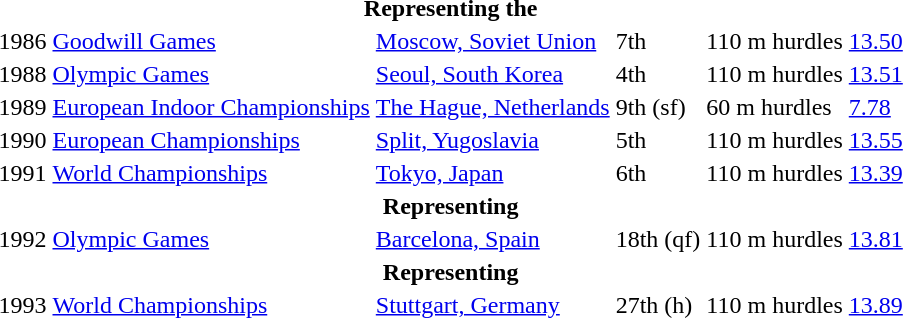<table>
<tr>
<th colspan="6">Representing the </th>
</tr>
<tr>
<td>1986</td>
<td><a href='#'>Goodwill Games</a></td>
<td><a href='#'>Moscow, Soviet Union</a></td>
<td>7th</td>
<td>110 m hurdles</td>
<td><a href='#'>13.50</a></td>
</tr>
<tr>
<td>1988</td>
<td><a href='#'>Olympic Games</a></td>
<td><a href='#'>Seoul, South Korea</a></td>
<td>4th</td>
<td>110 m hurdles</td>
<td><a href='#'>13.51</a></td>
</tr>
<tr>
<td>1989</td>
<td><a href='#'>European Indoor Championships</a></td>
<td><a href='#'>The Hague, Netherlands</a></td>
<td>9th (sf)</td>
<td>60 m hurdles</td>
<td><a href='#'>7.78</a></td>
</tr>
<tr>
<td>1990</td>
<td><a href='#'>European Championships</a></td>
<td><a href='#'>Split, Yugoslavia</a></td>
<td>5th</td>
<td>110 m hurdles</td>
<td><a href='#'>13.55</a></td>
</tr>
<tr>
<td>1991</td>
<td><a href='#'>World Championships</a></td>
<td><a href='#'>Tokyo, Japan</a></td>
<td>6th</td>
<td>110 m hurdles</td>
<td><a href='#'>13.39</a></td>
</tr>
<tr>
<th colspan="6">Representing </th>
</tr>
<tr>
<td>1992</td>
<td><a href='#'>Olympic Games</a></td>
<td><a href='#'>Barcelona, Spain</a></td>
<td>18th (qf)</td>
<td>110 m hurdles</td>
<td><a href='#'>13.81</a></td>
</tr>
<tr>
<th colspan="6">Representing </th>
</tr>
<tr>
<td>1993</td>
<td><a href='#'>World Championships</a></td>
<td><a href='#'>Stuttgart, Germany</a></td>
<td>27th (h)</td>
<td>110 m hurdles</td>
<td><a href='#'>13.89</a></td>
</tr>
</table>
